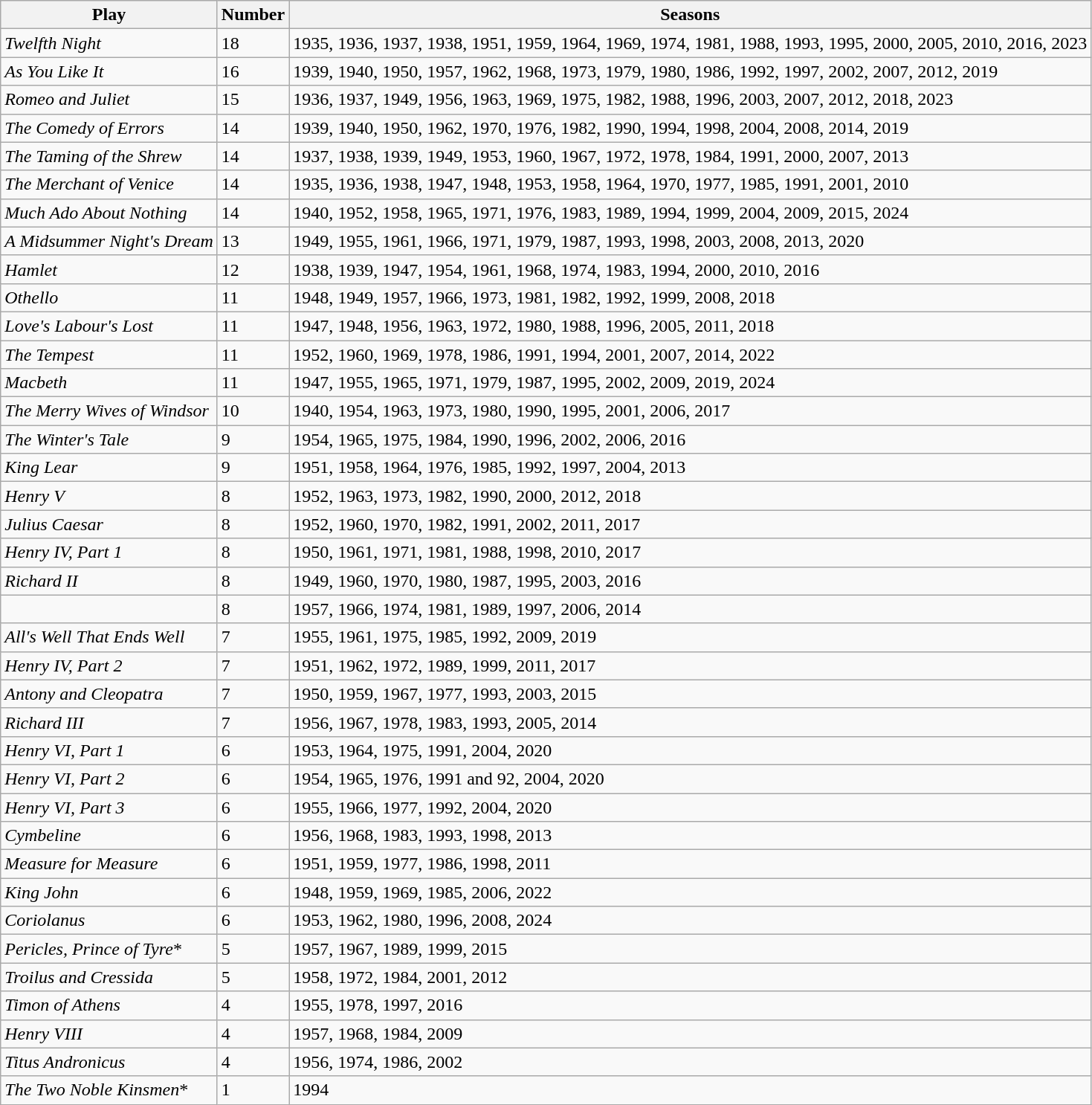<table class="wikitable mw-collapsible">
<tr>
<th>Play</th>
<th>Number</th>
<th>Seasons</th>
</tr>
<tr>
<td><em>Twelfth Night</em></td>
<td>18</td>
<td>1935, 1936, 1937, 1938, 1951, 1959, 1964, 1969, 1974, 1981, 1988, 1993, 1995, 2000, 2005, 2010, 2016, 2023</td>
</tr>
<tr>
<td><em>As You Like It</em></td>
<td>16</td>
<td>1939, 1940, 1950, 1957, 1962, 1968, 1973, 1979, 1980, 1986, 1992, 1997, 2002, 2007, 2012, 2019</td>
</tr>
<tr>
<td><em>Romeo and Juliet</em></td>
<td>15</td>
<td>1936, 1937, 1949, 1956, 1963, 1969, 1975, 1982, 1988, 1996, 2003, 2007, 2012, 2018, 2023</td>
</tr>
<tr>
<td><em>The Comedy of Errors</em></td>
<td>14</td>
<td>1939, 1940, 1950, 1962, 1970, 1976, 1982, 1990, 1994, 1998, 2004, 2008, 2014, 2019</td>
</tr>
<tr>
<td><em>The Taming of the Shrew</em></td>
<td>14</td>
<td>1937, 1938, 1939, 1949, 1953, 1960, 1967, 1972, 1978, 1984, 1991, 2000, 2007, 2013</td>
</tr>
<tr>
<td><em>The Merchant of Venice</em></td>
<td>14</td>
<td>1935, 1936, 1938, 1947, 1948, 1953, 1958, 1964, 1970, 1977, 1985, 1991, 2001, 2010</td>
</tr>
<tr>
<td><em>Much Ado About Nothing</em></td>
<td>14</td>
<td>1940, 1952, 1958, 1965, 1971, 1976, 1983, 1989, 1994, 1999, 2004, 2009, 2015, 2024</td>
</tr>
<tr>
<td><em>A Midsummer Night's Dream</em></td>
<td>13</td>
<td>1949, 1955, 1961, 1966, 1971, 1979, 1987, 1993, 1998, 2003, 2008, 2013, 2020</td>
</tr>
<tr>
<td><em>Hamlet</em></td>
<td>12</td>
<td>1938, 1939, 1947, 1954, 1961, 1968, 1974, 1983, 1994, 2000, 2010, 2016</td>
</tr>
<tr>
<td><em>Othello</em></td>
<td>11</td>
<td>1948, 1949, 1957, 1966, 1973, 1981, 1982, 1992, 1999, 2008, 2018</td>
</tr>
<tr>
<td><em>Love's Labour's Lost</em></td>
<td>11</td>
<td>1947, 1948, 1956, 1963, 1972, 1980, 1988, 1996, 2005, 2011, 2018</td>
</tr>
<tr>
<td><em>The Tempest</em></td>
<td>11</td>
<td>1952, 1960, 1969, 1978, 1986, 1991, 1994, 2001, 2007, 2014, 2022</td>
</tr>
<tr>
<td><em>Macbeth</em></td>
<td>11</td>
<td>1947, 1955, 1965, 1971, 1979, 1987, 1995, 2002, 2009, 2019, 2024</td>
</tr>
<tr>
<td><em>The Merry Wives of Windsor</em></td>
<td>10</td>
<td>1940, 1954, 1963, 1973, 1980, 1990, 1995, 2001, 2006, 2017</td>
</tr>
<tr>
<td><em>The Winter's Tale</em></td>
<td>9</td>
<td>1954, 1965, 1975, 1984, 1990, 1996, 2002, 2006, 2016</td>
</tr>
<tr>
<td><em>King Lear</em></td>
<td>9</td>
<td>1951, 1958, 1964, 1976, 1985, 1992, 1997, 2004, 2013</td>
</tr>
<tr>
<td><em>Henry V</em></td>
<td>8</td>
<td>1952, 1963, 1973, 1982, 1990, 2000, 2012, 2018</td>
</tr>
<tr>
<td><em>Julius Caesar</em></td>
<td>8</td>
<td>1952, 1960, 1970, 1982, 1991, 2002, 2011, 2017</td>
</tr>
<tr>
<td><em>Henry IV, Part 1</em></td>
<td>8</td>
<td>1950, 1961, 1971, 1981, 1988, 1998, 2010, 2017</td>
</tr>
<tr>
<td><em>Richard II</em></td>
<td>8</td>
<td>1949, 1960, 1970, 1980, 1987, 1995, 2003, 2016</td>
</tr>
<tr>
<td><em></em></td>
<td>8</td>
<td>1957, 1966, 1974, 1981, 1989, 1997, 2006, 2014</td>
</tr>
<tr>
<td><em>All's Well That Ends Well</em></td>
<td>7</td>
<td>1955, 1961, 1975, 1985, 1992, 2009, 2019</td>
</tr>
<tr>
<td><em>Henry IV, Part 2</em></td>
<td>7</td>
<td>1951, 1962, 1972, 1989, 1999, 2011, 2017</td>
</tr>
<tr>
<td><em>Antony and Cleopatra</em></td>
<td>7</td>
<td>1950, 1959, 1967, 1977, 1993, 2003, 2015</td>
</tr>
<tr>
<td><em>Richard III</em></td>
<td>7</td>
<td>1956, 1967, 1978, 1983, 1993, 2005, 2014</td>
</tr>
<tr>
<td><em>Henry VI, Part 1</em></td>
<td>6</td>
<td>1953, 1964, 1975, 1991, 2004, 2020</td>
</tr>
<tr>
<td><em>Henry VI, Part 2</em></td>
<td>6</td>
<td>1954, 1965, 1976, 1991 and 92, 2004, 2020</td>
</tr>
<tr>
<td><em>Henry VI, Part 3</em></td>
<td>6</td>
<td>1955, 1966, 1977, 1992, 2004, 2020</td>
</tr>
<tr>
<td><em>Cymbeline</em></td>
<td>6</td>
<td>1956, 1968, 1983, 1993, 1998, 2013</td>
</tr>
<tr>
<td><em>Measure for Measure</em></td>
<td>6</td>
<td>1951, 1959, 1977, 1986, 1998, 2011</td>
</tr>
<tr>
<td><em>King John</em></td>
<td>6</td>
<td>1948, 1959, 1969, 1985, 2006, 2022</td>
</tr>
<tr>
<td><em>Coriolanus</em></td>
<td>6</td>
<td>1953, 1962, 1980, 1996, 2008, 2024</td>
</tr>
<tr>
<td><em>Pericles, Prince of Tyre</em>*</td>
<td>5</td>
<td>1957, 1967, 1989, 1999, 2015</td>
</tr>
<tr>
<td><em>Troilus and Cressida</em></td>
<td>5</td>
<td>1958, 1972, 1984, 2001, 2012</td>
</tr>
<tr>
<td><em>Timon of Athens</em></td>
<td>4</td>
<td>1955, 1978, 1997, 2016</td>
</tr>
<tr>
<td><em>Henry VIII</em></td>
<td>4</td>
<td>1957, 1968, 1984, 2009</td>
</tr>
<tr>
<td><em>Titus Andronicus</em></td>
<td>4</td>
<td>1956, 1974, 1986, 2002</td>
</tr>
<tr>
<td><em>The Two Noble Kinsmen</em>*</td>
<td>1</td>
<td>1994</td>
</tr>
</table>
